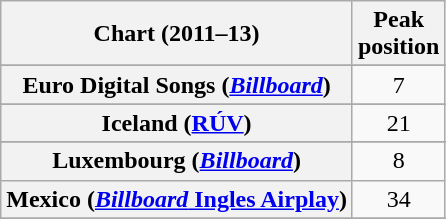<table class="wikitable sortable plainrowheaders" style="text-align:center">
<tr>
<th scope="col">Chart (2011–13)</th>
<th scope="col">Peak<br> position</th>
</tr>
<tr>
</tr>
<tr>
</tr>
<tr>
</tr>
<tr>
</tr>
<tr>
</tr>
<tr>
</tr>
<tr>
</tr>
<tr>
</tr>
<tr>
</tr>
<tr>
</tr>
<tr>
<th scope="row">Euro Digital Songs (<em><a href='#'>Billboard</a></em>)</th>
<td>7</td>
</tr>
<tr>
</tr>
<tr>
</tr>
<tr>
</tr>
<tr>
<th scope="row">Iceland (<a href='#'>RÚV</a>)</th>
<td>21</td>
</tr>
<tr>
</tr>
<tr>
</tr>
<tr>
</tr>
<tr>
<th scope="row">Luxembourg (<em><a href='#'>Billboard</a></em>)</th>
<td>8</td>
</tr>
<tr>
<th scope="row">Mexico (<a href='#'><em>Billboard</em> Ingles Airplay</a>)</th>
<td>34</td>
</tr>
<tr>
</tr>
<tr>
</tr>
<tr>
</tr>
<tr>
</tr>
<tr>
</tr>
<tr>
</tr>
<tr>
</tr>
<tr>
</tr>
<tr>
</tr>
<tr>
</tr>
<tr>
</tr>
<tr>
</tr>
<tr>
</tr>
<tr>
</tr>
<tr>
</tr>
</table>
